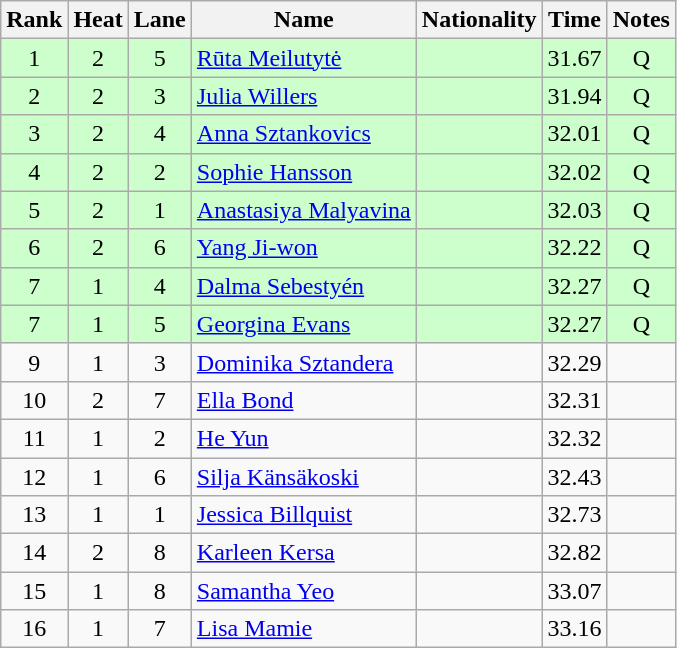<table class="wikitable sortable" style="text-align:center">
<tr>
<th>Rank</th>
<th>Heat</th>
<th>Lane</th>
<th>Name</th>
<th>Nationality</th>
<th>Time</th>
<th>Notes</th>
</tr>
<tr bgcolor=ccffcc>
<td>1</td>
<td>2</td>
<td>5</td>
<td align=left><a href='#'>Rūta Meilutytė</a></td>
<td align=left></td>
<td>31.67</td>
<td>Q</td>
</tr>
<tr bgcolor=ccffcc>
<td>2</td>
<td>2</td>
<td>3</td>
<td align=left><a href='#'>Julia Willers</a></td>
<td align=left></td>
<td>31.94</td>
<td>Q</td>
</tr>
<tr bgcolor=ccffcc>
<td>3</td>
<td>2</td>
<td>4</td>
<td align=left><a href='#'>Anna Sztankovics</a></td>
<td align=left></td>
<td>32.01</td>
<td>Q</td>
</tr>
<tr bgcolor=ccffcc>
<td>4</td>
<td>2</td>
<td>2</td>
<td align=left><a href='#'>Sophie Hansson</a></td>
<td align=left></td>
<td>32.02</td>
<td>Q</td>
</tr>
<tr bgcolor=ccffcc>
<td>5</td>
<td>2</td>
<td>1</td>
<td align=left><a href='#'>Anastasiya Malyavina</a></td>
<td align=left></td>
<td>32.03</td>
<td>Q</td>
</tr>
<tr bgcolor=ccffcc>
<td>6</td>
<td>2</td>
<td>6</td>
<td align=left><a href='#'>Yang Ji-won</a></td>
<td align=left></td>
<td>32.22</td>
<td>Q</td>
</tr>
<tr bgcolor=ccffcc>
<td>7</td>
<td>1</td>
<td>4</td>
<td align=left><a href='#'>Dalma Sebestyén</a></td>
<td align=left></td>
<td>32.27</td>
<td>Q</td>
</tr>
<tr bgcolor=ccffcc>
<td>7</td>
<td>1</td>
<td>5</td>
<td align=left><a href='#'>Georgina Evans</a></td>
<td align=left></td>
<td>32.27</td>
<td>Q</td>
</tr>
<tr>
<td>9</td>
<td>1</td>
<td>3</td>
<td align=left><a href='#'>Dominika Sztandera</a></td>
<td align=left></td>
<td>32.29</td>
<td></td>
</tr>
<tr>
<td>10</td>
<td>2</td>
<td>7</td>
<td align=left><a href='#'>Ella Bond</a></td>
<td align=left></td>
<td>32.31</td>
<td></td>
</tr>
<tr>
<td>11</td>
<td>1</td>
<td>2</td>
<td align=left><a href='#'>He Yun</a></td>
<td align=left></td>
<td>32.32</td>
<td></td>
</tr>
<tr>
<td>12</td>
<td>1</td>
<td>6</td>
<td align=left><a href='#'>Silja Känsäkoski</a></td>
<td align=left></td>
<td>32.43</td>
<td></td>
</tr>
<tr>
<td>13</td>
<td>1</td>
<td>1</td>
<td align=left><a href='#'>Jessica Billquist</a></td>
<td align=left></td>
<td>32.73</td>
<td></td>
</tr>
<tr>
<td>14</td>
<td>2</td>
<td>8</td>
<td align=left><a href='#'>Karleen Kersa</a></td>
<td align=left></td>
<td>32.82</td>
<td></td>
</tr>
<tr>
<td>15</td>
<td>1</td>
<td>8</td>
<td align=left><a href='#'>Samantha Yeo</a></td>
<td align=left></td>
<td>33.07</td>
<td></td>
</tr>
<tr>
<td>16</td>
<td>1</td>
<td>7</td>
<td align=left><a href='#'>Lisa Mamie</a></td>
<td align=left></td>
<td>33.16</td>
<td></td>
</tr>
</table>
